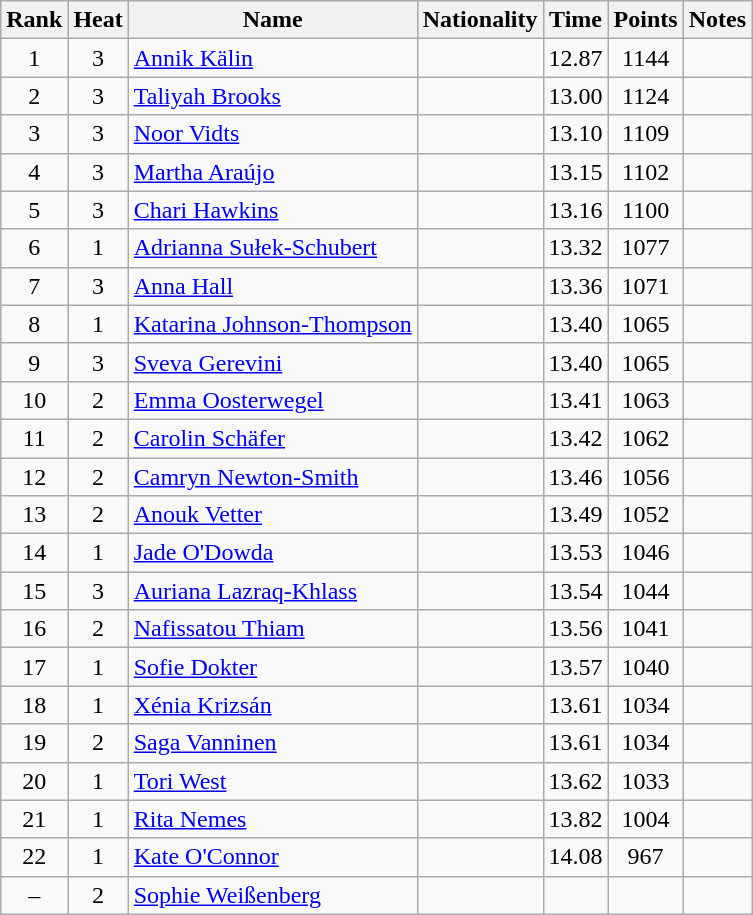<table class="wikitable sortable" style="text-align:center">
<tr>
<th>Rank</th>
<th>Heat</th>
<th>Name</th>
<th>Nationality</th>
<th>Time</th>
<th>Points</th>
<th>Notes</th>
</tr>
<tr>
<td>1</td>
<td>3</td>
<td align="left"><a href='#'>Annik Kälin</a></td>
<td align="left"></td>
<td>12.87</td>
<td>1144</td>
<td></td>
</tr>
<tr>
<td>2</td>
<td>3</td>
<td align="left"><a href='#'>Taliyah Brooks</a></td>
<td align="left"></td>
<td>13.00</td>
<td>1124</td>
<td></td>
</tr>
<tr>
<td>3</td>
<td>3</td>
<td align="left"><a href='#'>Noor Vidts</a></td>
<td align="left"></td>
<td>13.10</td>
<td>1109</td>
<td></td>
</tr>
<tr>
<td>4</td>
<td>3</td>
<td align="left"><a href='#'>Martha Araújo</a></td>
<td align="left"></td>
<td>13.15</td>
<td>1102</td>
<td></td>
</tr>
<tr>
<td>5</td>
<td>3</td>
<td align="left"><a href='#'>Chari Hawkins</a></td>
<td align="left"></td>
<td>13.16</td>
<td>1100</td>
<td></td>
</tr>
<tr>
<td>6</td>
<td>1</td>
<td align="left"><a href='#'>Adrianna Sułek-Schubert</a></td>
<td align="left"></td>
<td>13.32</td>
<td>1077</td>
<td></td>
</tr>
<tr>
<td>7</td>
<td>3</td>
<td align="left"><a href='#'>Anna Hall</a></td>
<td align="left"></td>
<td>13.36</td>
<td>1071</td>
<td></td>
</tr>
<tr>
<td>8</td>
<td>1</td>
<td align="left"><a href='#'>Katarina Johnson-Thompson</a></td>
<td align="left"></td>
<td>13.40</td>
<td>1065</td>
<td></td>
</tr>
<tr>
<td>9</td>
<td>3</td>
<td align="left"><a href='#'>Sveva Gerevini</a></td>
<td align="left"></td>
<td>13.40</td>
<td>1065</td>
<td></td>
</tr>
<tr>
<td>10</td>
<td>2</td>
<td align="left"><a href='#'>Emma Oosterwegel</a></td>
<td align="left"></td>
<td>13.41</td>
<td>1063</td>
<td></td>
</tr>
<tr>
<td>11</td>
<td>2</td>
<td align="left"><a href='#'>Carolin Schäfer</a></td>
<td align="left"></td>
<td>13.42</td>
<td>1062</td>
<td></td>
</tr>
<tr>
<td>12</td>
<td>2</td>
<td align="left"><a href='#'>Camryn Newton-Smith</a></td>
<td align="left"></td>
<td>13.46</td>
<td>1056</td>
<td></td>
</tr>
<tr>
<td>13</td>
<td>2</td>
<td align="left"><a href='#'>Anouk Vetter</a></td>
<td align="left"></td>
<td>13.49</td>
<td>1052</td>
<td></td>
</tr>
<tr>
<td>14</td>
<td>1</td>
<td align="left"><a href='#'>Jade O'Dowda</a></td>
<td align="left"></td>
<td>13.53</td>
<td>1046</td>
<td></td>
</tr>
<tr>
<td>15</td>
<td>3</td>
<td align="left"><a href='#'>Auriana Lazraq-Khlass</a></td>
<td align="left"></td>
<td>13.54</td>
<td>1044</td>
<td></td>
</tr>
<tr>
<td>16</td>
<td>2</td>
<td align="left"><a href='#'>Nafissatou Thiam</a></td>
<td align="left"></td>
<td>13.56</td>
<td>1041</td>
<td></td>
</tr>
<tr>
<td>17</td>
<td>1</td>
<td align="left"><a href='#'>Sofie Dokter</a></td>
<td align="left"></td>
<td>13.57</td>
<td>1040</td>
<td></td>
</tr>
<tr>
<td>18</td>
<td>1</td>
<td align="left"><a href='#'>Xénia Krizsán</a></td>
<td align="left"></td>
<td>13.61</td>
<td>1034</td>
<td></td>
</tr>
<tr>
<td>19</td>
<td>2</td>
<td align="left"><a href='#'>Saga Vanninen</a></td>
<td align="left"></td>
<td>13.61</td>
<td>1034</td>
<td></td>
</tr>
<tr>
<td>20</td>
<td>1</td>
<td align="left"><a href='#'>Tori West</a></td>
<td align="left"></td>
<td>13.62</td>
<td>1033</td>
<td></td>
</tr>
<tr>
<td>21</td>
<td>1</td>
<td align="left"><a href='#'>Rita Nemes</a></td>
<td align="left"></td>
<td>13.82</td>
<td>1004</td>
<td></td>
</tr>
<tr>
<td>22</td>
<td>1</td>
<td align="left"><a href='#'>Kate O'Connor</a></td>
<td align="left"></td>
<td>14.08</td>
<td>967</td>
<td></td>
</tr>
<tr>
<td>–</td>
<td>2</td>
<td align="left"><a href='#'>Sophie Weißenberg</a></td>
<td align="left"></td>
<td></td>
<td></td>
<td></td>
</tr>
</table>
